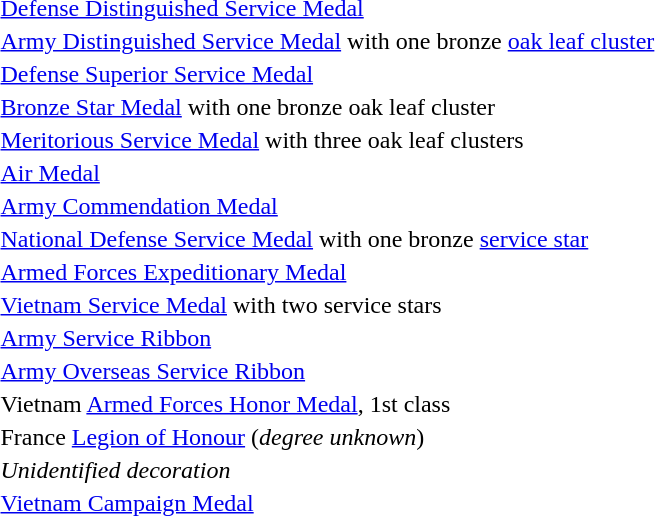<table>
<tr>
<td></td>
<td><a href='#'>Defense Distinguished Service Medal</a></td>
</tr>
<tr>
<td></td>
<td><a href='#'>Army Distinguished Service Medal</a> with one bronze <a href='#'>oak leaf cluster</a></td>
</tr>
<tr>
<td></td>
<td><a href='#'>Defense Superior Service Medal</a></td>
</tr>
<tr>
<td></td>
<td><a href='#'>Bronze Star Medal</a> with one bronze oak leaf cluster</td>
</tr>
<tr>
<td><span></span><span></span><span></span></td>
<td><a href='#'>Meritorious Service Medal</a> with three oak leaf clusters</td>
</tr>
<tr>
<td></td>
<td><a href='#'>Air Medal</a></td>
</tr>
<tr>
<td></td>
<td><a href='#'>Army Commendation Medal</a></td>
</tr>
<tr>
<td></td>
<td><a href='#'>National Defense Service Medal</a> with one bronze <a href='#'>service star</a></td>
</tr>
<tr>
<td></td>
<td><a href='#'>Armed Forces Expeditionary Medal</a></td>
</tr>
<tr>
<td><span></span><span></span></td>
<td><a href='#'>Vietnam Service Medal</a> with two service stars</td>
</tr>
<tr>
<td></td>
<td><a href='#'>Army Service Ribbon</a></td>
</tr>
<tr>
<td></td>
<td><a href='#'>Army Overseas Service Ribbon</a></td>
</tr>
<tr>
<td></td>
<td>Vietnam <a href='#'>Armed Forces Honor Medal</a>, 1st class</td>
</tr>
<tr>
<td></td>
<td>France <a href='#'>Legion of Honour</a> (<em>degree unknown</em>)</td>
</tr>
<tr>
<td></td>
<td><em>Unidentified decoration</em></td>
</tr>
<tr>
<td></td>
<td><a href='#'>Vietnam Campaign Medal</a></td>
</tr>
</table>
